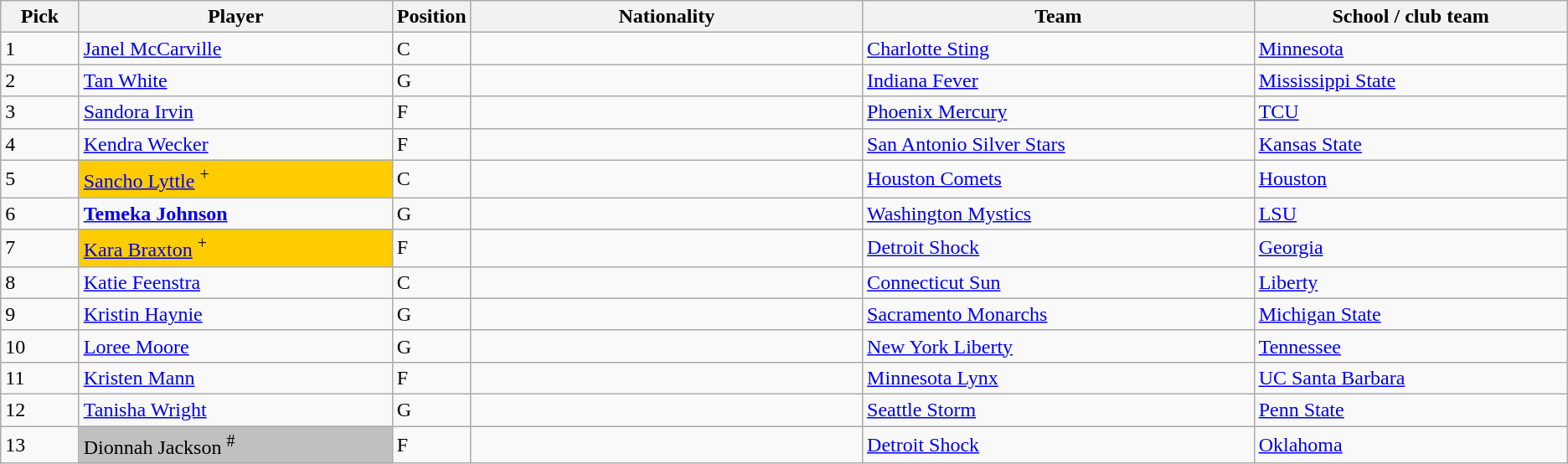<table class="wikitable sortable">
<tr>
<th style="width:5%;">Pick</th>
<th style="width:20%;">Player</th>
<th style="width:5%;">Position</th>
<th style="width:25%;">Nationality</th>
<th style="width:25%;">Team</th>
<th style="width:20%;">School / club team</th>
</tr>
<tr>
<td>1</td>
<td><a href='#'>Janel McCarville</a></td>
<td>C</td>
<td></td>
<td><a href='#'>Charlotte Sting</a></td>
<td><a href='#'>Minnesota</a></td>
</tr>
<tr>
<td>2</td>
<td><a href='#'>Tan White</a></td>
<td>G</td>
<td></td>
<td><a href='#'>Indiana Fever</a></td>
<td><a href='#'>Mississippi State</a></td>
</tr>
<tr>
<td>3</td>
<td><a href='#'>Sandora Irvin</a></td>
<td>F</td>
<td></td>
<td><a href='#'>Phoenix Mercury</a></td>
<td><a href='#'>TCU</a></td>
</tr>
<tr>
<td>4</td>
<td><a href='#'>Kendra Wecker</a></td>
<td>F</td>
<td></td>
<td><a href='#'>San Antonio Silver Stars</a></td>
<td><a href='#'>Kansas State</a></td>
</tr>
<tr>
<td>5</td>
<td bgcolor="#FFCC00"><a href='#'>Sancho Lyttle</a> <sup>+</sup></td>
<td>C</td>
<td></td>
<td><a href='#'>Houston Comets</a></td>
<td><a href='#'>Houston</a></td>
</tr>
<tr>
<td>6</td>
<td><strong><a href='#'>Temeka Johnson</a></strong></td>
<td>G</td>
<td></td>
<td><a href='#'>Washington Mystics</a></td>
<td><a href='#'>LSU</a></td>
</tr>
<tr>
<td>7</td>
<td bgcolor="#FFCC00"><a href='#'>Kara Braxton</a> <sup>+</sup></td>
<td>F</td>
<td></td>
<td><a href='#'>Detroit Shock</a></td>
<td><a href='#'>Georgia</a></td>
</tr>
<tr>
<td>8</td>
<td><a href='#'>Katie Feenstra</a> </td>
<td>C</td>
<td></td>
<td><a href='#'>Connecticut Sun</a></td>
<td><a href='#'>Liberty</a></td>
</tr>
<tr>
<td>9</td>
<td><a href='#'>Kristin Haynie</a></td>
<td>G</td>
<td></td>
<td><a href='#'>Sacramento Monarchs</a></td>
<td><a href='#'>Michigan State</a></td>
</tr>
<tr>
<td>10</td>
<td><a href='#'>Loree Moore</a></td>
<td>G</td>
<td></td>
<td><a href='#'>New York Liberty</a></td>
<td><a href='#'>Tennessee</a></td>
</tr>
<tr>
<td>11</td>
<td><a href='#'>Kristen Mann</a></td>
<td>F</td>
<td></td>
<td><a href='#'>Minnesota Lynx</a></td>
<td><a href='#'>UC Santa Barbara</a></td>
</tr>
<tr>
<td>12</td>
<td><a href='#'>Tanisha Wright</a></td>
<td>G</td>
<td></td>
<td><a href='#'>Seattle Storm</a></td>
<td><a href='#'>Penn State</a></td>
</tr>
<tr>
<td>13</td>
<td bgcolor=#C0C0C0>Dionnah Jackson <sup>#</sup></td>
<td>F</td>
<td></td>
<td><a href='#'>Detroit Shock</a> </td>
<td><a href='#'>Oklahoma</a></td>
</tr>
</table>
